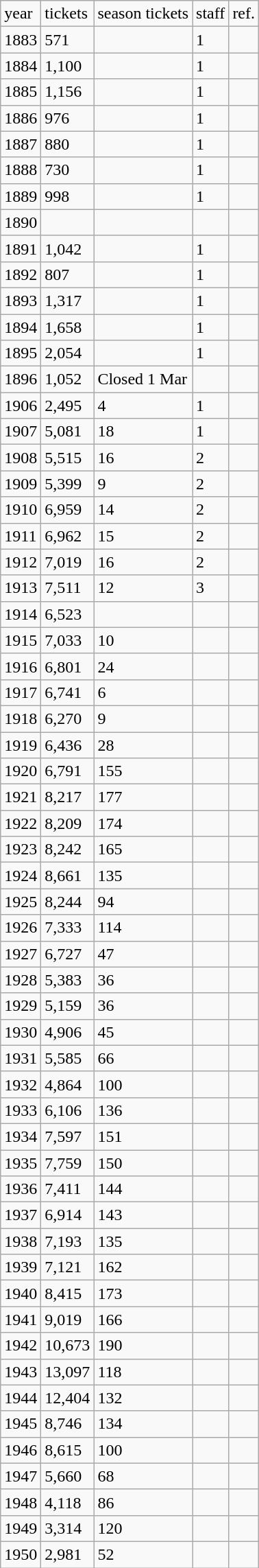<table class="wikitable sortable mw-collapsible mw-collapsed">
<tr>
<td>year</td>
<td>tickets</td>
<td>season tickets</td>
<td>staff</td>
<td>ref.</td>
</tr>
<tr>
<td>1883</td>
<td>571</td>
<td></td>
<td>1</td>
<td></td>
</tr>
<tr>
<td>1884</td>
<td>1,100</td>
<td></td>
<td>1</td>
<td></td>
</tr>
<tr>
<td>1885</td>
<td>1,156</td>
<td></td>
<td>1</td>
<td></td>
</tr>
<tr>
<td>1886</td>
<td>976</td>
<td></td>
<td>1</td>
<td></td>
</tr>
<tr>
<td>1887</td>
<td>880</td>
<td></td>
<td>1</td>
<td></td>
</tr>
<tr>
<td>1888</td>
<td>730</td>
<td></td>
<td>1</td>
<td></td>
</tr>
<tr>
<td>1889</td>
<td>998</td>
<td></td>
<td>1</td>
<td></td>
</tr>
<tr>
<td>1890</td>
<td></td>
<td></td>
<td></td>
<td></td>
</tr>
<tr>
<td>1891</td>
<td>1,042</td>
<td></td>
<td>1</td>
<td></td>
</tr>
<tr>
<td>1892</td>
<td>807</td>
<td></td>
<td>1</td>
<td></td>
</tr>
<tr>
<td>1893</td>
<td>1,317</td>
<td></td>
<td>1</td>
<td></td>
</tr>
<tr>
<td>1894</td>
<td>1,658</td>
<td></td>
<td>1</td>
<td></td>
</tr>
<tr>
<td>1895</td>
<td>2,054</td>
<td></td>
<td>1</td>
<td></td>
</tr>
<tr>
<td>1896</td>
<td>1,052</td>
<td>Closed 1 Mar</td>
<td></td>
<td></td>
</tr>
<tr>
<td>1906</td>
<td>2,495</td>
<td>4</td>
<td>1</td>
<td></td>
</tr>
<tr>
<td>1907</td>
<td>5,081</td>
<td>18</td>
<td>1</td>
<td></td>
</tr>
<tr>
<td>1908</td>
<td>5,515</td>
<td>16</td>
<td>2</td>
<td></td>
</tr>
<tr>
<td>1909</td>
<td>5,399</td>
<td>9</td>
<td>2</td>
<td></td>
</tr>
<tr>
<td>1910</td>
<td>6,959</td>
<td>14</td>
<td>2</td>
<td></td>
</tr>
<tr>
<td>1911</td>
<td>6,962</td>
<td>15</td>
<td>2</td>
<td></td>
</tr>
<tr>
<td>1912</td>
<td>7,019</td>
<td>16</td>
<td>2</td>
<td></td>
</tr>
<tr>
<td>1913</td>
<td>7,511</td>
<td>12</td>
<td>3</td>
<td></td>
</tr>
<tr>
<td>1914</td>
<td>6,523</td>
<td></td>
<td></td>
<td></td>
</tr>
<tr>
<td>1915</td>
<td>7,033</td>
<td>10</td>
<td></td>
<td></td>
</tr>
<tr>
<td>1916</td>
<td>6,801</td>
<td>24</td>
<td></td>
<td></td>
</tr>
<tr>
<td>1917</td>
<td>6,741</td>
<td>6</td>
<td></td>
<td></td>
</tr>
<tr>
<td>1918</td>
<td>6,270</td>
<td>9</td>
<td></td>
<td></td>
</tr>
<tr>
<td>1919</td>
<td>6,436</td>
<td>28</td>
<td></td>
<td></td>
</tr>
<tr>
<td>1920</td>
<td>6,791</td>
<td>155</td>
<td></td>
<td></td>
</tr>
<tr>
<td>1921</td>
<td>8,217</td>
<td>177</td>
<td></td>
<td></td>
</tr>
<tr>
<td>1922</td>
<td>8,209</td>
<td>174</td>
<td></td>
<td></td>
</tr>
<tr>
<td>1923</td>
<td>8,242</td>
<td>165</td>
<td></td>
<td></td>
</tr>
<tr>
<td>1924</td>
<td>8,661</td>
<td>135</td>
<td></td>
<td></td>
</tr>
<tr>
<td>1925</td>
<td>8,244</td>
<td>94</td>
<td></td>
<td></td>
</tr>
<tr>
<td>1926</td>
<td>7,333</td>
<td>114</td>
<td></td>
<td></td>
</tr>
<tr>
<td>1927</td>
<td>6,727</td>
<td>47</td>
<td></td>
<td></td>
</tr>
<tr>
<td>1928</td>
<td>5,383</td>
<td>36</td>
<td></td>
<td></td>
</tr>
<tr>
<td>1929</td>
<td>5,159</td>
<td>36</td>
<td></td>
<td></td>
</tr>
<tr>
<td>1930</td>
<td>4,906</td>
<td>45</td>
<td></td>
<td></td>
</tr>
<tr>
<td>1931</td>
<td>5,585</td>
<td>66</td>
<td></td>
<td></td>
</tr>
<tr>
<td>1932</td>
<td>4,864</td>
<td>100</td>
<td></td>
<td></td>
</tr>
<tr>
<td>1933</td>
<td>6,106</td>
<td>136</td>
<td></td>
<td></td>
</tr>
<tr>
<td>1934</td>
<td>7,597</td>
<td>151</td>
<td></td>
<td></td>
</tr>
<tr>
<td>1935</td>
<td>7,759</td>
<td>150</td>
<td></td>
<td></td>
</tr>
<tr>
<td>1936</td>
<td>7,411</td>
<td>144</td>
<td></td>
<td></td>
</tr>
<tr>
<td>1937</td>
<td>6,914</td>
<td>143</td>
<td></td>
<td></td>
</tr>
<tr>
<td>1938</td>
<td>7,193</td>
<td>135</td>
<td></td>
<td></td>
</tr>
<tr>
<td>1939</td>
<td>7,121</td>
<td>162</td>
<td></td>
<td></td>
</tr>
<tr>
<td>1940</td>
<td>8,415</td>
<td>173</td>
<td></td>
<td></td>
</tr>
<tr>
<td>1941</td>
<td>9,019</td>
<td>166</td>
<td></td>
<td></td>
</tr>
<tr>
<td>1942</td>
<td>10,673</td>
<td>190</td>
<td></td>
<td></td>
</tr>
<tr>
<td>1943</td>
<td>13,097</td>
<td>118</td>
<td></td>
<td></td>
</tr>
<tr>
<td>1944</td>
<td>12,404</td>
<td>132</td>
<td></td>
<td></td>
</tr>
<tr>
<td>1945</td>
<td>8,746</td>
<td>134</td>
<td></td>
<td></td>
</tr>
<tr>
<td>1946</td>
<td>8,615</td>
<td>100</td>
<td></td>
<td></td>
</tr>
<tr>
<td>1947</td>
<td>5,660</td>
<td>68</td>
<td></td>
<td></td>
</tr>
<tr>
<td>1948</td>
<td>4,118</td>
<td>86</td>
<td></td>
<td></td>
</tr>
<tr>
<td>1949</td>
<td>3,314</td>
<td>120</td>
<td></td>
<td></td>
</tr>
<tr>
<td>1950</td>
<td>2,981</td>
<td>52</td>
<td></td>
<td></td>
</tr>
</table>
